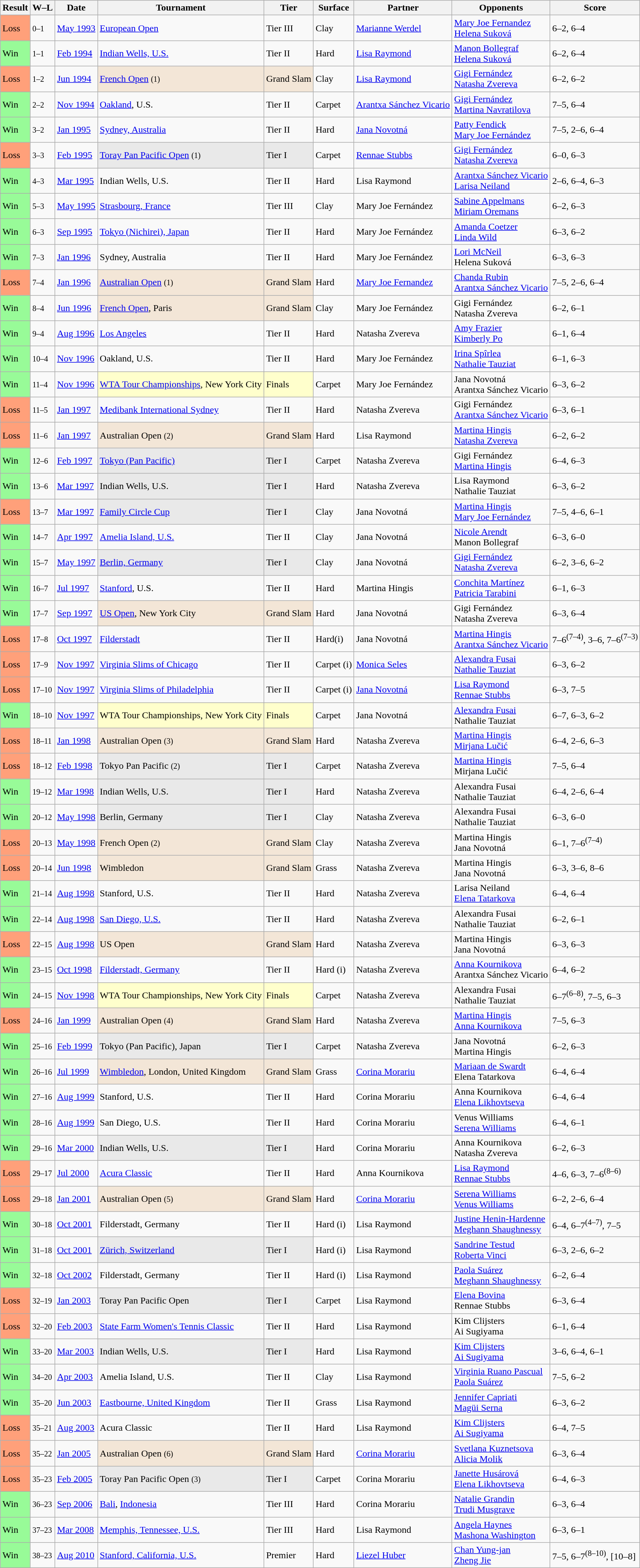<table class="sortable wikitable">
<tr>
<th>Result</th>
<th class="unsortable">W–L</th>
<th>Date</th>
<th>Tournament</th>
<th>Tier</th>
<th>Surface</th>
<th>Partner</th>
<th>Opponents</th>
<th class="unsortable">Score</th>
</tr>
<tr>
<td bgcolor=ffa07a>Loss</td>
<td><small>0–1</small></td>
<td><a href='#'>May 1993</a></td>
<td><a href='#'>European Open</a></td>
<td>Tier III</td>
<td>Clay</td>
<td> <a href='#'>Marianne Werdel</a></td>
<td> <a href='#'>Mary Joe Fernandez</a><br> <a href='#'>Helena Suková</a></td>
<td>6–2, 6–4</td>
</tr>
<tr>
<td bgcolor=98FB98>Win</td>
<td><small>1–1</small></td>
<td><a href='#'>Feb 1994</a></td>
<td><a href='#'>Indian Wells, U.S.</a></td>
<td>Tier II</td>
<td>Hard</td>
<td> <a href='#'>Lisa Raymond</a></td>
<td> <a href='#'>Manon Bollegraf</a><br> <a href='#'>Helena Suková</a></td>
<td>6–2, 6–4</td>
</tr>
<tr>
<td bgcolor=ffa07a>Loss</td>
<td><small>1–2</small></td>
<td><a href='#'>Jun 1994</a></td>
<td bgcolor=f3e6d7><a href='#'>French Open</a> <small>(1)</small></td>
<td bgcolor=f3e6d7>Grand Slam</td>
<td>Clay</td>
<td> <a href='#'>Lisa Raymond</a></td>
<td> <a href='#'>Gigi Fernández</a><br> <a href='#'>Natasha Zvereva</a></td>
<td>6–2, 6–2</td>
</tr>
<tr>
<td bgcolor=98FB98>Win</td>
<td><small>2–2</small></td>
<td><a href='#'>Nov 1994</a></td>
<td><a href='#'>Oakland</a>, U.S.</td>
<td>Tier II</td>
<td>Carpet</td>
<td> <a href='#'>Arantxa Sánchez Vicario</a></td>
<td> <a href='#'>Gigi Fernández</a><br> <a href='#'>Martina Navratilova</a></td>
<td>7–5, 6–4</td>
</tr>
<tr>
<td bgcolor=98FB98>Win</td>
<td><small>3–2</small></td>
<td><a href='#'>Jan 1995</a></td>
<td><a href='#'>Sydney, Australia</a></td>
<td>Tier II</td>
<td>Hard</td>
<td> <a href='#'>Jana Novotná</a></td>
<td> <a href='#'>Patty Fendick</a><br> <a href='#'>Mary Joe Fernández</a></td>
<td>7–5, 2–6, 6–4</td>
</tr>
<tr>
<td bgcolor=ffa07a>Loss</td>
<td><small>3–3</small></td>
<td><a href='#'>Feb 1995</a></td>
<td bgcolor=e9e9e9><a href='#'>Toray Pan Pacific Open</a> <small>(1)</small></td>
<td bgcolor=e9e9e9>Tier I</td>
<td>Carpet</td>
<td> <a href='#'>Rennae Stubbs</a></td>
<td> <a href='#'>Gigi Fernández</a><br> <a href='#'>Natasha Zvereva</a></td>
<td>6–0, 6–3</td>
</tr>
<tr>
<td bgcolor=98FB98>Win</td>
<td><small>4–3</small></td>
<td><a href='#'>Mar 1995</a></td>
<td>Indian Wells, U.S.</td>
<td>Tier II</td>
<td>Hard</td>
<td> Lisa Raymond</td>
<td> <a href='#'>Arantxa Sánchez Vicario</a><br> <a href='#'>Larisa Neiland</a></td>
<td>2–6, 6–4, 6–3</td>
</tr>
<tr>
<td bgcolor=98FB98>Win</td>
<td><small>5–3</small></td>
<td><a href='#'>May 1995</a></td>
<td><a href='#'>Strasbourg, France</a></td>
<td>Tier III</td>
<td>Clay</td>
<td> Mary Joe Fernández</td>
<td> <a href='#'>Sabine Appelmans</a><br> <a href='#'>Miriam Oremans</a></td>
<td>6–2, 6–3</td>
</tr>
<tr>
<td bgcolor=98FB98>Win</td>
<td><small>6–3</small></td>
<td><a href='#'>Sep 1995</a></td>
<td><a href='#'>Tokyo (Nichirei), Japan</a></td>
<td>Tier II</td>
<td>Hard</td>
<td> Mary Joe Fernández</td>
<td> <a href='#'>Amanda Coetzer</a><br> <a href='#'>Linda Wild</a></td>
<td>6–3, 6–2</td>
</tr>
<tr>
<td bgcolor=98FB98>Win</td>
<td><small>7–3</small></td>
<td><a href='#'>Jan 1996</a></td>
<td>Sydney, Australia</td>
<td>Tier II</td>
<td>Hard</td>
<td> Mary Joe Fernández</td>
<td> <a href='#'>Lori McNeil</a><br> Helena Suková</td>
<td>6–3, 6–3</td>
</tr>
<tr>
<td bgcolor=ffa07a>Loss</td>
<td><small>7–4</small></td>
<td><a href='#'>Jan 1996</a></td>
<td bgcolor=f3e6d7><a href='#'>Australian Open</a> <small>(1)</small></td>
<td bgcolor=f3e6d7>Grand Slam</td>
<td>Hard</td>
<td> <a href='#'>Mary Joe Fernandez</a></td>
<td> <a href='#'>Chanda Rubin</a><br> <a href='#'>Arantxa Sánchez Vicario</a></td>
<td>7–5, 2–6, 6–4</td>
</tr>
<tr>
<td bgcolor=98FB98>Win</td>
<td><small>8–4</small></td>
<td><a href='#'>Jun 1996</a></td>
<td style="background:#f3e6d7"><a href='#'>French Open</a>, Paris</td>
<td style="background:#f3e6d7">Grand Slam</td>
<td>Clay</td>
<td> Mary Joe Fernández</td>
<td> Gigi Fernández<br> Natasha Zvereva</td>
<td>6–2, 6–1</td>
</tr>
<tr>
<td bgcolor=98FB98>Win</td>
<td><small>9–4</small></td>
<td><a href='#'>Aug 1996</a></td>
<td><a href='#'>Los Angeles</a></td>
<td>Tier II</td>
<td>Hard</td>
<td> Natasha Zvereva</td>
<td> <a href='#'>Amy Frazier</a><br> <a href='#'>Kimberly Po</a></td>
<td>6–1, 6–4</td>
</tr>
<tr>
<td bgcolor=98FB98>Win</td>
<td><small>10–4</small></td>
<td><a href='#'>Nov 1996</a></td>
<td>Oakland, U.S.</td>
<td>Tier II</td>
<td>Hard</td>
<td> Mary Joe Fernández</td>
<td> <a href='#'>Irina Spîrlea</a><br> <a href='#'>Nathalie Tauziat</a></td>
<td>6–1, 6–3</td>
</tr>
<tr>
<td bgcolor=98FB98>Win</td>
<td><small>11–4</small></td>
<td><a href='#'>Nov 1996</a></td>
<td style="background:#ffc"><a href='#'>WTA Tour Championships</a>, New York City</td>
<td style="background:#ffc">Finals</td>
<td>Carpet</td>
<td> Mary Joe Fernández</td>
<td> Jana Novotná<br> Arantxa Sánchez Vicario</td>
<td>6–3, 6–2</td>
</tr>
<tr>
<td bgcolor=ffa07a>Loss</td>
<td><small>11–5</small></td>
<td><a href='#'>Jan 1997</a></td>
<td><a href='#'>Medibank International Sydney</a></td>
<td>Tier II</td>
<td>Hard</td>
<td> Natasha Zvereva</td>
<td> Gigi Fernández <br>  <a href='#'>Arantxa Sánchez Vicario</a></td>
<td>6–3, 6–1</td>
</tr>
<tr>
<td bgcolor=ffa07a>Loss</td>
<td><small>11–6</small></td>
<td><a href='#'>Jan 1997</a></td>
<td bgcolor=f3e6d7>Australian Open <small>(2)</small></td>
<td bgcolor=f3e6d7>Grand Slam</td>
<td>Hard</td>
<td> Lisa Raymond</td>
<td> <a href='#'>Martina Hingis</a><br> <a href='#'>Natasha Zvereva</a></td>
<td>6–2, 6–2</td>
</tr>
<tr>
<td bgcolor=98FB98>Win</td>
<td><small>12–6</small></td>
<td><a href='#'>Feb 1997</a></td>
<td bgcolor=e9e9e9><a href='#'>Tokyo (Pan Pacific)</a></td>
<td bgcolor=e9e9e9>Tier I</td>
<td>Carpet</td>
<td> Natasha Zvereva</td>
<td> Gigi Fernández<br> <a href='#'>Martina Hingis</a></td>
<td>6–4, 6–3</td>
</tr>
<tr>
<td bgcolor=98FB98>Win</td>
<td><small>13–6</small></td>
<td><a href='#'>Mar 1997</a></td>
<td bgcolor=e9e9e9>Indian Wells, U.S.</td>
<td bgcolor=e9e9e9>Tier I</td>
<td>Hard</td>
<td> Natasha Zvereva</td>
<td> Lisa Raymond<br> Nathalie Tauziat</td>
<td>6–3, 6–2</td>
</tr>
<tr>
<td bgcolor=ffa07a>Loss</td>
<td><small>13–7</small></td>
<td><a href='#'>Mar 1997</a></td>
<td bgcolor=e9e9e9><a href='#'>Family Circle Cup</a></td>
<td bgcolor=e9e9e9>Tier I</td>
<td>Clay</td>
<td> Jana Novotná</td>
<td> <a href='#'>Martina Hingis</a><br> <a href='#'>Mary Joe Fernández</a></td>
<td>7–5, 4–6, 6–1</td>
</tr>
<tr>
<td bgcolor=98FB98>Win</td>
<td><small>14–7</small></td>
<td><a href='#'>Apr 1997</a></td>
<td><a href='#'>Amelia Island, U.S.</a></td>
<td>Tier II</td>
<td>Clay</td>
<td> Jana Novotná</td>
<td> <a href='#'>Nicole Arendt</a><br> Manon Bollegraf</td>
<td>6–3, 6–0</td>
</tr>
<tr>
<td bgcolor=98FB98>Win</td>
<td><small>15–7</small></td>
<td><a href='#'>May 1997</a></td>
<td bgcolor=e9e9e9><a href='#'>Berlin, Germany</a></td>
<td bgcolor=e9e9e9>Tier I</td>
<td>Clay</td>
<td> Jana Novotná</td>
<td> <a href='#'>Gigi Fernández</a><br> <a href='#'>Natasha Zvereva</a></td>
<td>6–2, 3–6, 6–2</td>
</tr>
<tr>
<td bgcolor=98FB98>Win</td>
<td><small>16–7</small></td>
<td><a href='#'>Jul 1997</a></td>
<td><a href='#'>Stanford</a>, U.S.</td>
<td>Tier II</td>
<td>Hard</td>
<td> Martina Hingis</td>
<td> <a href='#'>Conchita Martínez</a><br> <a href='#'>Patricia Tarabini</a></td>
<td>6–1, 6–3</td>
</tr>
<tr>
<td bgcolor=98FB98>Win</td>
<td><small>17–7</small></td>
<td><a href='#'>Sep 1997</a></td>
<td style="background:#f3e6d7"><a href='#'>US Open</a>, New York City</td>
<td style="background:#f3e6d7">Grand Slam</td>
<td>Hard</td>
<td> Jana Novotná</td>
<td> Gigi Fernández<br> Natasha Zvereva</td>
<td>6–3, 6–4</td>
</tr>
<tr>
<td bgcolor=ffa07a>Loss</td>
<td><small>17–8</small></td>
<td><a href='#'>Oct 1997</a></td>
<td><a href='#'>Filderstadt</a></td>
<td>Tier II</td>
<td>Hard(i)</td>
<td> Jana Novotná</td>
<td> <a href='#'>Martina Hingis</a><br> <a href='#'>Arantxa Sánchez Vicario</a></td>
<td>7–6<sup>(7–4)</sup>, 3–6, 7–6<sup>(7–3)</sup></td>
</tr>
<tr>
<td bgcolor=ffa07a>Loss</td>
<td><small>17–9</small></td>
<td><a href='#'>Nov 1997</a></td>
<td><a href='#'>Virginia Slims of Chicago</a></td>
<td>Tier II</td>
<td>Carpet (i)</td>
<td> <a href='#'>Monica Seles</a></td>
<td> <a href='#'>Alexandra Fusai</a><br> <a href='#'>Nathalie Tauziat</a></td>
<td>6–3, 6–2</td>
</tr>
<tr>
<td bgcolor=ffa07a>Loss</td>
<td><small>17–10</small></td>
<td><a href='#'>Nov 1997</a></td>
<td><a href='#'>Virginia Slims of Philadelphia</a></td>
<td>Tier II</td>
<td>Carpet (i)</td>
<td> <a href='#'>Jana Novotná</a></td>
<td> <a href='#'>Lisa Raymond</a><br> <a href='#'>Rennae Stubbs</a></td>
<td>6–3, 7–5</td>
</tr>
<tr>
<td bgcolor=98FB98>Win</td>
<td><small>18–10</small></td>
<td><a href='#'>Nov 1997</a></td>
<td style="background:#ffc">WTA Tour Championships, New York City</td>
<td style="background:#ffc">Finals</td>
<td>Carpet</td>
<td> Jana Novotná</td>
<td> <a href='#'>Alexandra Fusai</a><br> Nathalie Tauziat</td>
<td>6–7, 6–3, 6–2</td>
</tr>
<tr>
<td bgcolor=ffa07a>Loss</td>
<td><small>18–11</small></td>
<td><a href='#'>Jan 1998</a></td>
<td bgcolor=f3e6d7>Australian Open <small>(3)</small></td>
<td bgcolor=f3e6d7>Grand Slam</td>
<td>Hard</td>
<td> Natasha Zvereva</td>
<td> <a href='#'>Martina Hingis</a><br> <a href='#'>Mirjana Lučić</a></td>
<td>6–4, 2–6, 6–3</td>
</tr>
<tr>
<td bgcolor=ffa07a>Loss</td>
<td><small>18–12</small></td>
<td><a href='#'>Feb 1998</a></td>
<td bgcolor=e9e9e9>Tokyo Pan Pacific <small>(2)</small></td>
<td bgcolor=e9e9e9>Tier I</td>
<td>Carpet</td>
<td> Natasha Zvereva</td>
<td> <a href='#'>Martina Hingis</a><br> Mirjana Lučić</td>
<td>7–5, 6–4</td>
</tr>
<tr>
<td bgcolor=98FB98>Win</td>
<td><small>19–12</small></td>
<td><a href='#'>Mar 1998</a></td>
<td bgcolor=e9e9e9>Indian Wells, U.S.</td>
<td bgcolor=e9e9e9>Tier I</td>
<td>Hard</td>
<td> Natasha Zvereva</td>
<td> Alexandra Fusai<br> Nathalie Tauziat</td>
<td>6–4, 2–6, 6–4</td>
</tr>
<tr>
<td bgcolor=98FB98>Win</td>
<td><small>20–12</small></td>
<td><a href='#'>May 1998</a></td>
<td bgcolor=e9e9e9>Berlin, Germany</td>
<td bgcolor=e9e9e9>Tier I</td>
<td>Clay</td>
<td> Natasha Zvereva</td>
<td> Alexandra Fusai<br> Nathalie Tauziat</td>
<td>6–3, 6–0</td>
</tr>
<tr>
<td bgcolor=ffa07a>Loss</td>
<td><small>20–13</small></td>
<td><a href='#'>May 1998</a></td>
<td bgcolor=f3e6d7>French Open  <small>(2)</small></td>
<td bgcolor=f3e6d7>Grand Slam</td>
<td>Clay</td>
<td> Natasha Zvereva</td>
<td> Martina Hingis<br> Jana Novotná</td>
<td>6–1, 7–6<sup>(7–4)</sup></td>
</tr>
<tr>
<td bgcolor=ffa07a>Loss</td>
<td><small>20–14</small></td>
<td><a href='#'>Jun 1998</a></td>
<td bgcolor=f3e6d7>Wimbledon</td>
<td bgcolor=f3e6d7>Grand Slam</td>
<td>Grass</td>
<td> Natasha Zvereva</td>
<td> Martina Hingis<br> Jana Novotná</td>
<td>6–3, 3–6, 8–6</td>
</tr>
<tr>
<td bgcolor=98FB98>Win</td>
<td><small>21–14</small></td>
<td><a href='#'>Aug 1998</a></td>
<td>Stanford, U.S.</td>
<td>Tier II</td>
<td>Hard</td>
<td> Natasha Zvereva</td>
<td> Larisa Neiland<br> <a href='#'>Elena Tatarkova</a></td>
<td>6–4, 6–4</td>
</tr>
<tr>
<td bgcolor=98FB98>Win</td>
<td><small>22–14</small></td>
<td><a href='#'>Aug 1998</a></td>
<td><a href='#'>San Diego, U.S.</a></td>
<td>Tier II</td>
<td>Hard</td>
<td> Natasha Zvereva</td>
<td> Alexandra Fusai<br> Nathalie Tauziat</td>
<td>6–2, 6–1</td>
</tr>
<tr>
<td bgcolor=ffa07a>Loss</td>
<td><small>22–15</small></td>
<td><a href='#'>Aug 1998</a></td>
<td bgcolor=f3e6d7>US Open</td>
<td bgcolor=f3e6d7>Grand Slam</td>
<td>Hard</td>
<td> Natasha Zvereva</td>
<td> Martina Hingis<br> Jana Novotná</td>
<td>6–3, 6–3</td>
</tr>
<tr>
<td bgcolor=98FB98>Win</td>
<td><small>23–15</small></td>
<td><a href='#'>Oct 1998</a></td>
<td><a href='#'>Filderstadt, Germany</a></td>
<td>Tier II</td>
<td>Hard (i)</td>
<td> Natasha Zvereva</td>
<td> <a href='#'>Anna Kournikova</a><br> Arantxa Sánchez Vicario</td>
<td>6–4, 6–2</td>
</tr>
<tr>
<td bgcolor=98FB98>Win</td>
<td><small>24–15</small></td>
<td><a href='#'>Nov 1998</a></td>
<td style="background:#ffc">WTA Tour Championships, New York City</td>
<td style="background:#ffc">Finals</td>
<td>Carpet</td>
<td> Natasha Zvereva</td>
<td> Alexandra Fusai<br> Nathalie Tauziat</td>
<td>6–7<sup>(6–8)</sup>, 7–5, 6–3</td>
</tr>
<tr>
<td bgcolor=ffa07a>Loss</td>
<td><small>24–16</small></td>
<td><a href='#'>Jan 1999</a></td>
<td bgcolor=f3e6d7>Australian Open <small>(4)</small></td>
<td bgcolor=f3e6d7>Grand Slam</td>
<td>Hard</td>
<td> Natasha Zvereva</td>
<td> <a href='#'>Martina Hingis</a><br> <a href='#'>Anna Kournikova</a></td>
<td>7–5, 6–3</td>
</tr>
<tr>
<td bgcolor=98FB98>Win</td>
<td><small>25–16</small></td>
<td><a href='#'>Feb 1999</a></td>
<td bgcolor=e9e9e9>Tokyo (Pan Pacific), Japan</td>
<td bgcolor=e9e9e9>Tier I</td>
<td>Carpet</td>
<td> Natasha Zvereva</td>
<td> Jana Novotná<br> Martina Hingis</td>
<td>6–2, 6–3</td>
</tr>
<tr>
<td bgcolor=98FB98>Win</td>
<td><small>26–16</small></td>
<td><a href='#'>Jul 1999</a></td>
<td bgcolor=f3e6d7><a href='#'>Wimbledon</a>, London, United Kingdom</td>
<td bgcolor=f3e6d7>Grand Slam</td>
<td>Grass</td>
<td> <a href='#'>Corina Morariu</a></td>
<td> <a href='#'>Mariaan de Swardt</a><br> Elena Tatarkova</td>
<td>6–4, 6–4</td>
</tr>
<tr>
<td bgcolor=98FB98>Win</td>
<td><small>27–16</small></td>
<td><a href='#'>Aug 1999</a></td>
<td>Stanford, U.S.</td>
<td>Tier II</td>
<td>Hard</td>
<td> Corina Morariu</td>
<td> Anna Kournikova<br> <a href='#'>Elena Likhovtseva</a></td>
<td>6–4, 6–4</td>
</tr>
<tr>
<td bgcolor=98FB98>Win</td>
<td><small>28–16</small></td>
<td><a href='#'>Aug 1999</a></td>
<td>San Diego, U.S.</td>
<td>Tier II</td>
<td>Hard</td>
<td> Corina Morariu</td>
<td> Venus Williams<br> <a href='#'>Serena Williams</a></td>
<td>6–4, 6–1</td>
</tr>
<tr>
<td bgcolor=98FB98>Win</td>
<td><small>29–16</small></td>
<td><a href='#'>Mar 2000</a></td>
<td bgcolor=e9e9e9>Indian Wells, U.S.</td>
<td bgcolor=e9e9e9>Tier I</td>
<td>Hard</td>
<td> Corina Morariu</td>
<td> Anna Kournikova<br> Natasha Zvereva</td>
<td>6–2, 6–3</td>
</tr>
<tr>
<td bgcolor=ffa07a>Loss</td>
<td><small>29–17</small></td>
<td><a href='#'>Jul 2000</a></td>
<td><a href='#'>Acura Classic</a></td>
<td>Tier II</td>
<td>Hard</td>
<td> Anna Kournikova</td>
<td> <a href='#'>Lisa Raymond</a><br> <a href='#'>Rennae Stubbs</a></td>
<td>4–6, 6–3, 7–6<sup>(8–6)</sup></td>
</tr>
<tr>
<td bgcolor=ffa07a>Loss</td>
<td><small>29–18</small></td>
<td><a href='#'>Jan 2001</a></td>
<td bgcolor=f3e6d7>Australian Open <small>(5)</small></td>
<td bgcolor=f3e6d7>Grand Slam</td>
<td>Hard</td>
<td> <a href='#'>Corina Morariu</a></td>
<td> <a href='#'>Serena Williams</a><br> <a href='#'>Venus Williams</a></td>
<td>6–2, 2–6, 6–4</td>
</tr>
<tr>
<td bgcolor=98FB98>Win</td>
<td><small>30–18</small></td>
<td><a href='#'>Oct 2001</a></td>
<td>Filderstadt, Germany</td>
<td>Tier II</td>
<td>Hard (i)</td>
<td> Lisa Raymond</td>
<td> <a href='#'>Justine Henin-Hardenne</a><br> <a href='#'>Meghann Shaughnessy</a></td>
<td>6–4, 6–7<sup>(4–7)</sup>, 7–5</td>
</tr>
<tr>
<td bgcolor=98FB98>Win</td>
<td><small>31–18</small></td>
<td><a href='#'>Oct 2001</a></td>
<td bgcolor=e9e9e9><a href='#'>Zürich, Switzerland</a></td>
<td bgcolor=e9e9e9>Tier I</td>
<td>Hard (i)</td>
<td> Lisa Raymond</td>
<td> <a href='#'>Sandrine Testud</a><br> <a href='#'>Roberta Vinci</a></td>
<td>6–3, 2–6, 6–2</td>
</tr>
<tr>
<td bgcolor=98FB98>Win</td>
<td><small>32–18</small></td>
<td><a href='#'>Oct 2002</a></td>
<td>Filderstadt, Germany</td>
<td>Tier II</td>
<td>Hard (i)</td>
<td> Lisa Raymond</td>
<td> <a href='#'>Paola Suárez</a><br> <a href='#'>Meghann Shaughnessy</a></td>
<td>6–2, 6–4</td>
</tr>
<tr>
<td bgcolor=ffa07a>Loss</td>
<td><small>32–19</small></td>
<td><a href='#'>Jan 2003</a></td>
<td bgcolor=e9e9e9>Toray Pan Pacific Open</td>
<td bgcolor=e9e9e9>Tier I</td>
<td>Carpet</td>
<td> Lisa Raymond</td>
<td> <a href='#'>Elena Bovina</a><br> Rennae Stubbs</td>
<td>6–3, 6–4</td>
</tr>
<tr>
<td bgcolor=ffa07a>Loss</td>
<td><small>32–20</small></td>
<td><a href='#'>Feb 2003</a></td>
<td><a href='#'>State Farm Women's Tennis Classic</a></td>
<td>Tier II</td>
<td>Hard</td>
<td> Lisa Raymond</td>
<td> Kim Clijsters<br> Ai Sugiyama</td>
<td>6–1, 6–4</td>
</tr>
<tr>
<td bgcolor=98FB98>Win</td>
<td><small>33–20</small></td>
<td><a href='#'>Mar 2003</a></td>
<td bgcolor=e9e9e9>Indian Wells, U.S.</td>
<td bgcolor=e9e9e9>Tier I</td>
<td>Hard</td>
<td> Lisa Raymond</td>
<td> <a href='#'>Kim Clijsters</a><br> <a href='#'>Ai Sugiyama</a></td>
<td>3–6, 6–4, 6–1</td>
</tr>
<tr>
<td bgcolor=98FB98>Win</td>
<td><small>34–20</small></td>
<td><a href='#'>Apr 2003</a></td>
<td>Amelia Island, U.S.</td>
<td>Tier II</td>
<td>Clay</td>
<td> Lisa Raymond</td>
<td> <a href='#'>Virginia Ruano Pascual</a><br> <a href='#'>Paola Suárez</a></td>
<td>7–5, 6–2</td>
</tr>
<tr>
<td bgcolor=98FB98>Win</td>
<td><small>35–20</small></td>
<td><a href='#'>Jun 2003</a></td>
<td><a href='#'>Eastbourne, United Kingdom</a></td>
<td>Tier II</td>
<td>Grass</td>
<td> Lisa Raymond</td>
<td> <a href='#'>Jennifer Capriati</a><br> <a href='#'>Magüi Serna</a></td>
<td>6–3, 6–2</td>
</tr>
<tr>
<td bgcolor=ffa07a>Loss</td>
<td><small>35–21</small></td>
<td><a href='#'>Aug 2003</a></td>
<td>Acura Classic</td>
<td>Tier II</td>
<td>Hard</td>
<td> Lisa Raymond</td>
<td> <a href='#'>Kim Clijsters</a><br> <a href='#'>Ai Sugiyama</a></td>
<td>6–4, 7–5</td>
</tr>
<tr>
<td bgcolor=ffa07a>Loss</td>
<td><small>35–22</small></td>
<td><a href='#'>Jan 2005</a></td>
<td bgcolor=f3e6d7>Australian Open <small>(6)</small></td>
<td bgcolor=f3e6d7>Grand Slam</td>
<td>Hard</td>
<td> <a href='#'>Corina Morariu</a></td>
<td> <a href='#'>Svetlana Kuznetsova</a><br> <a href='#'>Alicia Molik</a></td>
<td>6–3, 6–4</td>
</tr>
<tr>
<td bgcolor=ffa07a>Loss</td>
<td><small>35–23</small></td>
<td><a href='#'>Feb 2005</a></td>
<td bgcolor=e9e9e9>Toray Pan Pacific Open <small>(3)</small></td>
<td bgcolor=e9e9e9>Tier I</td>
<td>Carpet</td>
<td> Corina Morariu</td>
<td> <a href='#'>Janette Husárová</a><br> <a href='#'>Elena Likhovtseva</a></td>
<td>6–4, 6–3</td>
</tr>
<tr>
<td bgcolor=98FB98>Win</td>
<td><small>36–23</small></td>
<td><a href='#'>Sep 2006</a></td>
<td><a href='#'>Bali</a>, <a href='#'>Indonesia</a></td>
<td>Tier III</td>
<td>Hard</td>
<td> Corina Morariu</td>
<td> <a href='#'>Natalie Grandin</a><br> <a href='#'>Trudi Musgrave</a></td>
<td>6–3, 6–4</td>
</tr>
<tr>
<td bgcolor=98FB98>Win</td>
<td><small>37–23</small></td>
<td><a href='#'>Mar 2008</a></td>
<td><a href='#'>Memphis, Tennessee, U.S.</a></td>
<td>Tier III</td>
<td>Hard</td>
<td> Lisa Raymond</td>
<td> <a href='#'>Angela Haynes</a><br> <a href='#'>Mashona Washington</a></td>
<td>6–3, 6–1</td>
</tr>
<tr>
<td bgcolor=98FB98>Win</td>
<td><small>38–23</small></td>
<td><a href='#'>Aug 2010</a></td>
<td><a href='#'>Stanford, California, U.S.</a></td>
<td>Premier</td>
<td>Hard</td>
<td> <a href='#'>Liezel Huber</a></td>
<td> <a href='#'>Chan Yung-jan</a><br>  <a href='#'>Zheng Jie</a></td>
<td>7–5, 6–7<sup>(8–10)</sup>, [10–8]</td>
</tr>
</table>
